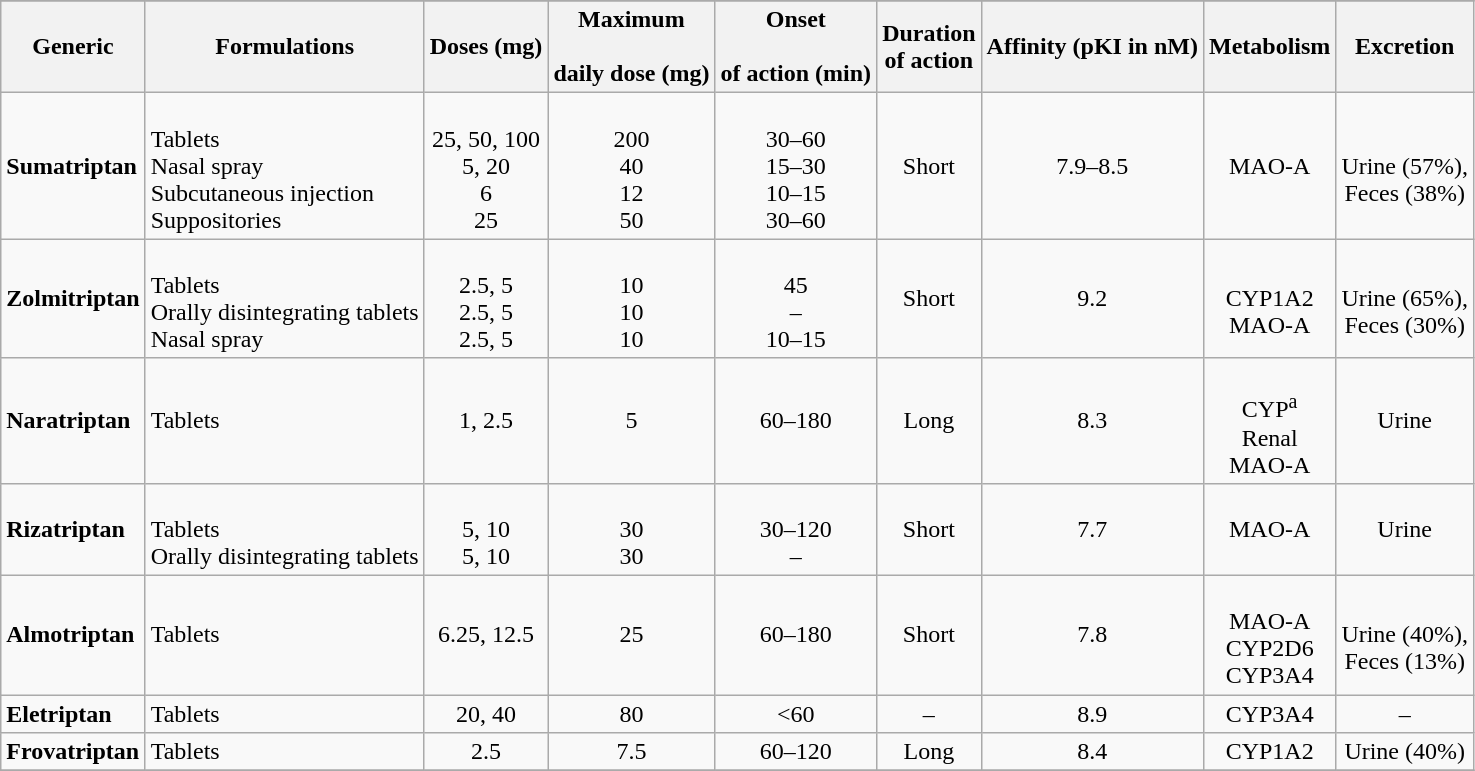<table class="wikitable" border="1">
<tr>
</tr>
<tr>
<th>Generic</th>
<th>Formulations</th>
<th>Doses (mg)</th>
<th>Maximum<br><br>daily dose (mg)</th>
<th>Onset <br><br>of action (min)<br></th>
<th>Duration<br>of action</th>
<th>Affinity (pKI in nM)</th>
<th>Metabolism</th>
<th>Excretion</th>
</tr>
<tr>
<td><strong>Sumatriptan</strong></td>
<td><br>Tablets<br>
Nasal spray<br>
Subcutaneous injection<br>
Suppositories</td>
<td align="center"><br>25, 50, 100<br>
5, 20<br>
6<br>
25<br></td>
<td align="center"><br>200<br>
40<br>
12<br>
50<br></td>
<td align="center"><br>30–60<br>
15–30<br>
10–15<br>
30–60</td>
<td align="center">Short</td>
<td align="center">7.9–8.5</td>
<td align="center">MAO-A</td>
<td align="center"><br>Urine (57%),<br>
Feces (38%)</td>
</tr>
<tr>
<td><strong>Zolmitriptan</strong></td>
<td><br>Tablets<br>
Orally disintegrating tablets<br>
Nasal spray</td>
<td align="center"><br>2.5, 5<br>
2.5, 5<br>
2.5, 5<br></td>
<td align="center"><br>10<br>
10<br>
10<br></td>
<td align="center"><br>45<br>
–<br> 
10–15<br></td>
<td align="center">Short</td>
<td align="center">9.2</td>
<td align="center"><br>CYP1A2<br>
MAO-A</td>
<td align="center"><br>Urine (65%),<br>
Feces (30%)</td>
</tr>
<tr>
<td><strong>Naratriptan</strong></td>
<td>Tablets</td>
<td align="center">1, 2.5<br></td>
<td align="center">5<br></td>
<td align="center">60–180</td>
<td align="center">Long</td>
<td align="center">8.3</td>
<td align="center"><br>CYP<sup>a</sup><br>
Renal<br>
MAO-A</td>
<td align="center">Urine</td>
</tr>
<tr>
<td><strong>Rizatriptan</strong></td>
<td><br>Tablets<br>
Orally disintegrating tablets</td>
<td align="center"><br>5, 10<br>
5, 10<br></td>
<td align="center"><br>30<br>
30<br></td>
<td align="center"><br>30–120<br>
–<br></td>
<td align="center">Short</td>
<td align="center">7.7</td>
<td align="center">MAO-A</td>
<td align="center">Urine</td>
</tr>
<tr>
<td><strong>Almotriptan</strong></td>
<td>Tablets</td>
<td align="center">6.25, 12.5</td>
<td align="center">25</td>
<td align="center">60–180</td>
<td align="center">Short</td>
<td align="center">7.8</td>
<td align="center"><br>MAO-A<br>
CYP2D6<br>
CYP3A4</td>
<td align="center"><br>Urine (40%),<br>
Feces (13%)</td>
</tr>
<tr>
<td><strong>Eletriptan</strong></td>
<td>Tablets</td>
<td align="center">20, 40</td>
<td align="center">80</td>
<td align="center"><60</td>
<td align="center">–</td>
<td align="center">8.9</td>
<td align="center">CYP3A4</td>
<td align="center">–</td>
</tr>
<tr>
<td><strong>Frovatriptan</strong></td>
<td>Tablets</td>
<td align="center">2.5</td>
<td align="center">7.5</td>
<td align="center">60–120</td>
<td align="center">Long</td>
<td align="center">8.4</td>
<td align="center">CYP1A2</td>
<td align="center">Urine (40%)</td>
</tr>
<tr>
</tr>
</table>
